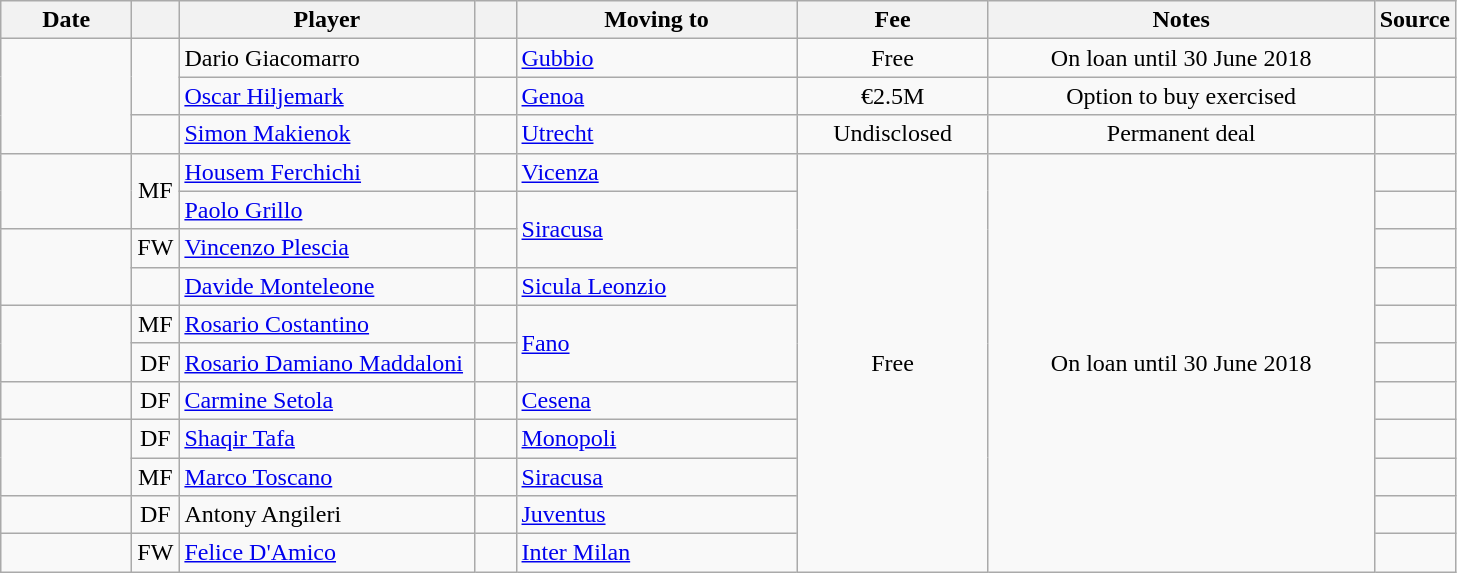<table class="wikitable collapsible collapsed sortable">
<tr>
<th style="width:80px;">Date</th>
<th style="width:20px;"></th>
<th style="width:190px;">Player</th>
<th style="width:20px;"></th>
<th style="width:180px;">Moving to</th>
<th style="width:120px;" class="unsortable">Fee</th>
<th style="width:250px;" class="unsortable">Notes</th>
<th style="width:20px;">Source</th>
</tr>
<tr>
<td rowspan="3"></td>
<td rowspan="2" align=center></td>
<td> Dario Giacomarro</td>
<td align="center"></td>
<td> <a href='#'>Gubbio</a></td>
<td align=center>Free</td>
<td align=center>On loan until 30 June 2018</td>
<td></td>
</tr>
<tr>
<td> <a href='#'>Oscar Hiljemark</a></td>
<td align="center"></td>
<td> <a href='#'>Genoa</a></td>
<td align=center>€2.5M</td>
<td align=center>Option to buy exercised</td>
<td></td>
</tr>
<tr>
<td align="center"></td>
<td> <a href='#'>Simon Makienok</a></td>
<td align="center"></td>
<td> <a href='#'>Utrecht</a></td>
<td align=center>Undisclosed</td>
<td align=center>Permanent deal</td>
<td></td>
</tr>
<tr>
<td rowspan="2"></td>
<td rowspan="2" align=center>MF</td>
<td> <a href='#'>Housem Ferchichi</a></td>
<td align="center"></td>
<td> <a href='#'>Vicenza</a></td>
<td rowspan="11" align=center>Free</td>
<td rowspan="11" align=center>On loan until 30 June 2018</td>
<td></td>
</tr>
<tr>
<td> <a href='#'>Paolo Grillo</a></td>
<td align="center"></td>
<td rowspan="2"> <a href='#'>Siracusa</a></td>
<td></td>
</tr>
<tr>
<td rowspan="2"></td>
<td align=center>FW</td>
<td> <a href='#'>Vincenzo Plescia</a></td>
<td align="center"></td>
<td></td>
</tr>
<tr>
<td align=center></td>
<td> <a href='#'>Davide Monteleone</a></td>
<td align="center"></td>
<td> <a href='#'>Sicula Leonzio</a></td>
<td></td>
</tr>
<tr>
<td rowspan="2"></td>
<td align=center>MF</td>
<td> <a href='#'>Rosario Costantino</a></td>
<td align="center"></td>
<td rowspan="2"> <a href='#'>Fano</a></td>
<td></td>
</tr>
<tr>
<td align=center>DF</td>
<td> <a href='#'>Rosario Damiano Maddaloni</a></td>
<td align="center"></td>
<td></td>
</tr>
<tr>
<td></td>
<td align=center>DF</td>
<td> <a href='#'>Carmine Setola</a></td>
<td align="center"></td>
<td> <a href='#'>Cesena</a></td>
<td></td>
</tr>
<tr>
<td rowspan="2"></td>
<td align=center>DF</td>
<td> <a href='#'>Shaqir Tafa</a></td>
<td align="center"></td>
<td> <a href='#'>Monopoli</a></td>
<td></td>
</tr>
<tr>
<td align=center>MF</td>
<td> <a href='#'>Marco Toscano</a></td>
<td align="center"></td>
<td> <a href='#'>Siracusa</a></td>
<td></td>
</tr>
<tr>
<td></td>
<td align=center>DF</td>
<td> Antony Angileri</td>
<td align="center"></td>
<td> <a href='#'>Juventus</a></td>
<td></td>
</tr>
<tr>
<td></td>
<td align=center>FW</td>
<td> <a href='#'>Felice D'Amico</a></td>
<td align="center"></td>
<td> <a href='#'>Inter Milan</a></td>
<td></td>
</tr>
</table>
